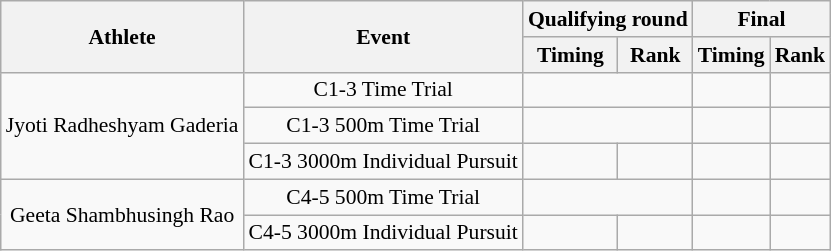<table class="wikitable" style="text-align:center; font-size:90%">
<tr>
<th rowspan="2">Athlete</th>
<th rowspan="2">Event</th>
<th colspan="2">Qualifying round</th>
<th colspan="2">Final</th>
</tr>
<tr>
<th>Timing</th>
<th>Rank</th>
<th>Timing</th>
<th>Rank</th>
</tr>
<tr>
<td rowspan="3" align="left">Jyoti Radheshyam Gaderia</td>
<td>C1-3 Time Trial</td>
<td colspan="2"></td>
<td></td>
<td></td>
</tr>
<tr>
<td>C1-3 500m Time Trial</td>
<td colspan="2"></td>
<td></td>
<td></td>
</tr>
<tr>
<td>C1-3 3000m Individual Pursuit</td>
<td></td>
<td></td>
<td></td>
<td></td>
</tr>
<tr>
<td rowspan="2">Geeta Shambhusingh Rao</td>
<td>C4-5 500m Time Trial</td>
<td colspan="2"></td>
<td></td>
<td></td>
</tr>
<tr>
<td>C4-5 3000m Individual Pursuit</td>
<td></td>
<td></td>
<td></td>
<td></td>
</tr>
</table>
